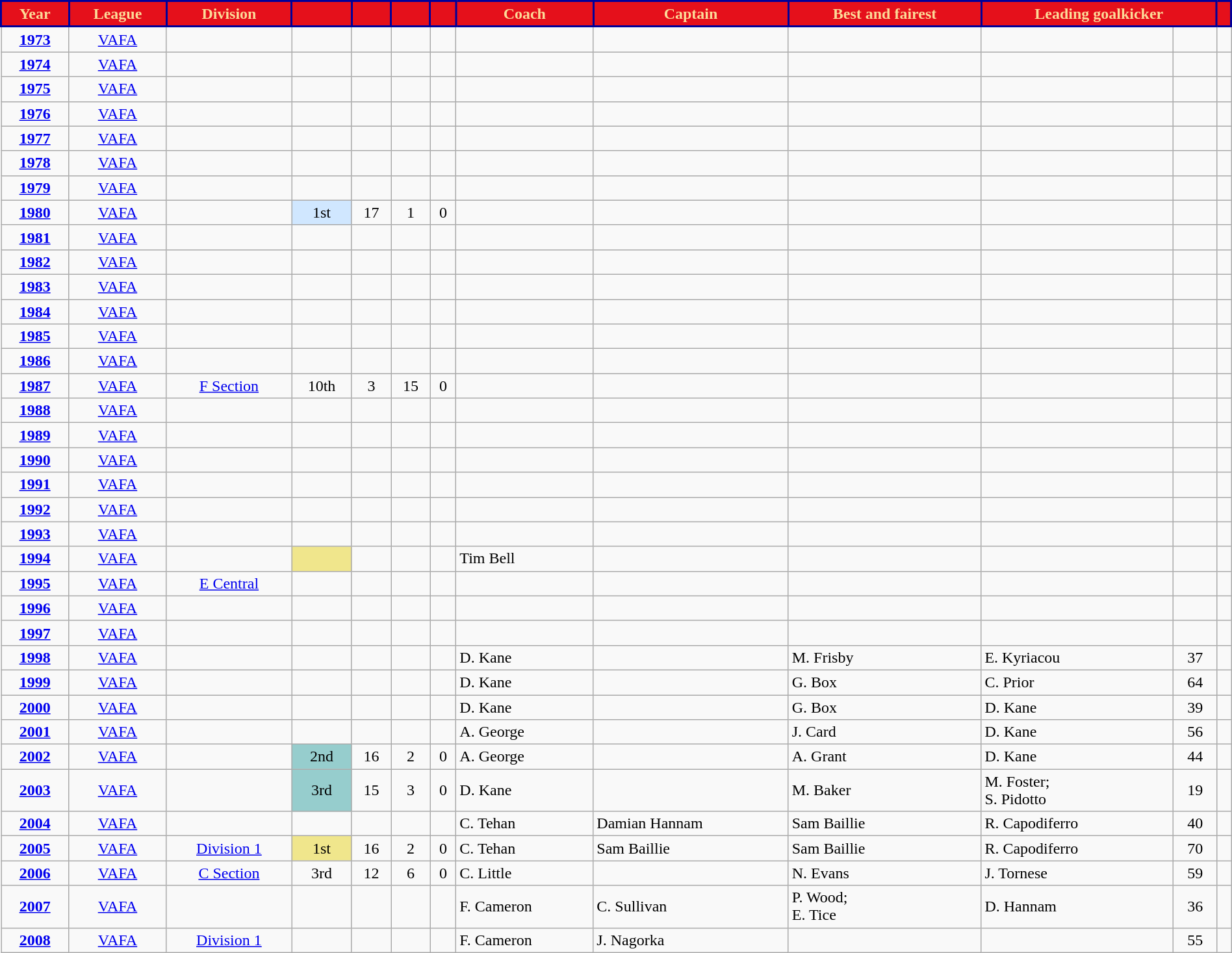<table class="wikitable"; style="width:100%;">
<tr>
<th style="background:#E5101B; color:#FCDB98; border:solid #000099 2px">Year</th>
<th style="background:#E5101B; color:#FCDB98; border:solid #000099 2px">League</th>
<th style="background:#E5101B; color:#FCDB98; border:solid #000099 2px">Division</th>
<th style="background:#E5101B; color:#FCDB98; border:solid #000099 2px"></th>
<th style="background:#E5101B; color:#FCDB98; border:solid #000099 2px"></th>
<th style="background:#E5101B; color:#FCDB98; border:solid #000099 2px"></th>
<th style="background:#E5101B; color:#FCDB98; border:solid #000099 2px"></th>
<th style="background:#E5101B; color:#FCDB98; border:solid #000099 2px">Coach</th>
<th style="background:#E5101B; color:#FCDB98; border:solid #000099 2px">Captain</th>
<th style="background:#E5101B; color:#FCDB98; border:solid #000099 2px">Best and fairest</th>
<th colspan=2; style="background:#E5101B; color:#FCDB98; border:solid #000099 2px">Leading goalkicker</th>
<th style="background:#E5101B; color:#FCDB98; border:solid #000099 2px"></th>
</tr>
<tr>
<td align="center"><strong><a href='#'>1973</a></strong></td>
<td align="center"><a href='#'>VAFA</a></td>
<td align=center></td>
<td align=center></td>
<td align=center></td>
<td align=center></td>
<td align=center></td>
<td></td>
<td></td>
<td></td>
<td></td>
<td align=center></td>
<td align=center></td>
</tr>
<tr>
<td align="center"><strong><a href='#'>1974</a></strong></td>
<td align="center"><a href='#'>VAFA</a></td>
<td align=center></td>
<td align=center></td>
<td align=center></td>
<td align=center></td>
<td align=center></td>
<td></td>
<td></td>
<td></td>
<td></td>
<td align=center></td>
<td align=center></td>
</tr>
<tr>
<td align="center"><strong><a href='#'>1975</a></strong></td>
<td align="center"><a href='#'>VAFA</a></td>
<td align=center></td>
<td align=center></td>
<td align=center></td>
<td align=center></td>
<td align=center></td>
<td></td>
<td></td>
<td></td>
<td></td>
<td align=center></td>
<td align=center></td>
</tr>
<tr>
<td align="center"><strong><a href='#'>1976</a></strong></td>
<td align="center"><a href='#'>VAFA</a></td>
<td align=center></td>
<td align=center></td>
<td align=center></td>
<td align=center></td>
<td align=center></td>
<td></td>
<td></td>
<td></td>
<td></td>
<td align=center></td>
<td align=center></td>
</tr>
<tr>
<td align="center"><strong><a href='#'>1977</a></strong></td>
<td align="center"><a href='#'>VAFA</a></td>
<td align=center></td>
<td align=center></td>
<td align=center></td>
<td align=center></td>
<td align=center></td>
<td></td>
<td></td>
<td></td>
<td></td>
<td align=center></td>
<td align=center></td>
</tr>
<tr>
<td align="center"><strong><a href='#'>1978</a></strong></td>
<td align="center"><a href='#'>VAFA</a></td>
<td align=center></td>
<td align=center></td>
<td align=center></td>
<td align=center></td>
<td align=center></td>
<td></td>
<td></td>
<td></td>
<td></td>
<td align=center></td>
<td align=center></td>
</tr>
<tr>
<td align="center"><strong><a href='#'>1979</a></strong></td>
<td align="center"><a href='#'>VAFA</a></td>
<td align=center></td>
<td align=center></td>
<td align=center></td>
<td align=center></td>
<td align=center></td>
<td></td>
<td></td>
<td></td>
<td></td>
<td align=center></td>
<td align=center></td>
</tr>
<tr>
<td align="center"><strong><a href='#'>1980</a></strong></td>
<td align="center"><a href='#'>VAFA</a></td>
<td align="center"></td>
<td style=background:#D0E7FF; align=center>1st</td>
<td align=center>17</td>
<td align=center>1</td>
<td align=center>0</td>
<td></td>
<td></td>
<td></td>
<td></td>
<td align=center></td>
<td align=center></td>
</tr>
<tr>
<td align="center"><strong><a href='#'>1981</a></strong></td>
<td align="center"><a href='#'>VAFA</a></td>
<td align=center></td>
<td align=center></td>
<td align=center></td>
<td align=center></td>
<td align=center></td>
<td></td>
<td></td>
<td></td>
<td></td>
<td align=center></td>
<td align=center></td>
</tr>
<tr>
<td align="center"><strong><a href='#'>1982</a></strong></td>
<td align="center"><a href='#'>VAFA</a></td>
<td align=center></td>
<td align=center></td>
<td align=center></td>
<td align=center></td>
<td align=center></td>
<td></td>
<td></td>
<td></td>
<td></td>
<td align=center></td>
<td align=center></td>
</tr>
<tr>
<td align="center"><strong><a href='#'>1983</a></strong></td>
<td align="center"><a href='#'>VAFA</a></td>
<td align=center></td>
<td align=center></td>
<td align=center></td>
<td align=center></td>
<td align=center></td>
<td></td>
<td></td>
<td></td>
<td></td>
<td align=center></td>
<td align=center></td>
</tr>
<tr>
<td align="center"><strong><a href='#'>1984</a></strong></td>
<td align="center"><a href='#'>VAFA</a></td>
<td align=center></td>
<td align=center></td>
<td align=center></td>
<td align=center></td>
<td align=center></td>
<td></td>
<td></td>
<td></td>
<td></td>
<td align=center></td>
<td align=center></td>
</tr>
<tr>
<td align="center"><strong><a href='#'>1985</a></strong></td>
<td align="center"><a href='#'>VAFA</a></td>
<td align=center></td>
<td align=center></td>
<td align=center></td>
<td align=center></td>
<td align=center></td>
<td></td>
<td></td>
<td></td>
<td></td>
<td align=center></td>
<td align=center></td>
</tr>
<tr>
<td align="center"><strong><a href='#'>1986</a></strong></td>
<td align="center"><a href='#'>VAFA</a></td>
<td align=center></td>
<td align=center></td>
<td align=center></td>
<td align=center></td>
<td align=center></td>
<td></td>
<td></td>
<td></td>
<td></td>
<td align=center></td>
<td align=center></td>
</tr>
<tr>
<td align="center"><strong><a href='#'>1987</a></strong></td>
<td align="center"><a href='#'>VAFA</a></td>
<td align="center"><a href='#'>F Section</a></td>
<td align=center>10th</td>
<td align=center>3</td>
<td align=center>15</td>
<td align=center>0</td>
<td></td>
<td></td>
<td></td>
<td></td>
<td align=center></td>
<td align=center></td>
</tr>
<tr>
<td align="center"><strong><a href='#'>1988</a></strong></td>
<td align="center"><a href='#'>VAFA</a></td>
<td align=center></td>
<td align=center></td>
<td align=center></td>
<td align=center></td>
<td align=center></td>
<td></td>
<td></td>
<td></td>
<td></td>
<td align=center></td>
<td align=center></td>
</tr>
<tr>
<td align="center"><strong><a href='#'>1989</a></strong></td>
<td align="center"><a href='#'>VAFA</a></td>
<td align=center></td>
<td align=center></td>
<td align=center></td>
<td align=center></td>
<td align=center></td>
<td></td>
<td></td>
<td></td>
<td></td>
<td align=center></td>
<td align=center></td>
</tr>
<tr>
<td align="center"><strong><a href='#'>1990</a></strong></td>
<td align="center"><a href='#'>VAFA</a></td>
<td align=center></td>
<td align=center></td>
<td align=center></td>
<td align=center></td>
<td align=center></td>
<td></td>
<td></td>
<td></td>
<td></td>
<td align=center></td>
<td align=center></td>
</tr>
<tr>
<td align="center"><strong><a href='#'>1991</a></strong></td>
<td align="center"><a href='#'>VAFA</a></td>
<td align=center></td>
<td align=center></td>
<td align=center></td>
<td align=center></td>
<td align=center></td>
<td></td>
<td></td>
<td></td>
<td></td>
<td align=center></td>
<td align=center></td>
</tr>
<tr>
<td align="center"><strong><a href='#'>1992</a></strong></td>
<td align="center"><a href='#'>VAFA</a></td>
<td align=center></td>
<td align=center></td>
<td align=center></td>
<td align=center></td>
<td align=center></td>
<td></td>
<td></td>
<td></td>
<td></td>
<td align=center></td>
<td align=center></td>
</tr>
<tr>
<td align="center"><strong><a href='#'>1993</a></strong></td>
<td align="center"><a href='#'>VAFA</a></td>
<td align=center></td>
<td align=center></td>
<td align=center></td>
<td align=center></td>
<td align=center></td>
<td></td>
<td></td>
<td></td>
<td></td>
<td align=center></td>
<td align=center></td>
</tr>
<tr>
<td align="center"><strong><a href='#'>1994</a></strong></td>
<td align="center"><a href='#'>VAFA</a></td>
<td align=center></td>
<td style=background:#F0E68C; align=center></td>
<td align=center></td>
<td align=center></td>
<td align=center></td>
<td>Tim Bell</td>
<td></td>
<td></td>
<td></td>
<td align=center></td>
<td align=center></td>
</tr>
<tr>
<td align="center"><strong><a href='#'>1995</a></strong></td>
<td align="center"><a href='#'>VAFA</a></td>
<td align=center><a href='#'>E Central</a></td>
<td align=center></td>
<td align=center></td>
<td align=center></td>
<td align=center></td>
<td></td>
<td></td>
<td></td>
<td></td>
<td align=center></td>
<td align=center></td>
</tr>
<tr>
<td align="center"><strong><a href='#'>1996</a></strong></td>
<td align="center"><a href='#'>VAFA</a></td>
<td align=center></td>
<td align=center></td>
<td align=center></td>
<td align=center></td>
<td align=center></td>
<td></td>
<td></td>
<td></td>
<td></td>
<td align=center></td>
<td align=center></td>
</tr>
<tr>
<td align="center"><strong><a href='#'>1997</a></strong></td>
<td align="center"><a href='#'>VAFA</a></td>
<td align=center></td>
<td align=center></td>
<td align=center></td>
<td align=center></td>
<td align=center></td>
<td></td>
<td></td>
<td></td>
<td></td>
<td align=center></td>
<td align=center></td>
</tr>
<tr>
<td align="center"><strong><a href='#'>1998</a></strong></td>
<td align="center"><a href='#'>VAFA</a></td>
<td align=center></td>
<td align=center></td>
<td align=center></td>
<td align=center></td>
<td align=center></td>
<td>D. Kane</td>
<td></td>
<td>M. Frisby</td>
<td>E. Kyriacou</td>
<td align=center>37</td>
<td align=center></td>
</tr>
<tr>
<td align="center"><strong><a href='#'>1999</a></strong></td>
<td align="center"><a href='#'>VAFA</a></td>
<td align=center></td>
<td align=center></td>
<td align=center></td>
<td align=center></td>
<td align=center></td>
<td>D. Kane</td>
<td></td>
<td>G. Box</td>
<td>C. Prior</td>
<td align=center>64</td>
<td align=center></td>
</tr>
<tr>
<td align=center><strong><a href='#'>2000</a></strong></td>
<td align=center><a href='#'>VAFA</a></td>
<td align=center></td>
<td align=center></td>
<td align=center></td>
<td align=center></td>
<td align=center></td>
<td>D. Kane</td>
<td></td>
<td>G. Box</td>
<td>D. Kane</td>
<td align=center>39</td>
<td align=center></td>
</tr>
<tr>
<td align=center><strong><a href='#'>2001</a></strong></td>
<td align=center><a href='#'>VAFA</a></td>
<td align=center></td>
<td align=center></td>
<td align=center></td>
<td align=center></td>
<td align=center></td>
<td>A. George</td>
<td></td>
<td>J. Card</td>
<td>D. Kane</td>
<td align=center>56</td>
<td align=center></td>
</tr>
<tr>
<td align=center><strong><a href='#'>2002</a></strong></td>
<td align=center><a href='#'>VAFA</a></td>
<td align=center></td>
<td style=background:#96CDCD; align=center>2nd</td>
<td align=center>16</td>
<td align=center>2</td>
<td align=center>0</td>
<td>A. George</td>
<td></td>
<td>A. Grant</td>
<td>D. Kane</td>
<td align=center>44</td>
<td align=center></td>
</tr>
<tr>
<td align=center><strong><a href='#'>2003</a></strong></td>
<td align=center><a href='#'>VAFA</a></td>
<td align=center></td>
<td style=background:#96CDCD; align=center>3rd</td>
<td align=center>15</td>
<td align=center>3</td>
<td align=center>0</td>
<td>D. Kane</td>
<td></td>
<td>M. Baker</td>
<td>M. Foster; <br> S. Pidotto</td>
<td align=center>19</td>
<td align=center></td>
</tr>
<tr>
<td align=center><strong><a href='#'>2004</a></strong></td>
<td align=center><a href='#'>VAFA</a></td>
<td align=center></td>
<td align=center></td>
<td align=center></td>
<td align=center></td>
<td align=center></td>
<td>C. Tehan</td>
<td>Damian Hannam</td>
<td>Sam Baillie</td>
<td>R. Capodiferro</td>
<td align=center>40</td>
<td align=center></td>
</tr>
<tr>
<td align=center><strong><a href='#'>2005</a></strong></td>
<td align=center><a href='#'>VAFA</a></td>
<td align=center><a href='#'>Division 1</a></td>
<td style=background:#F0E68C; align=center>1st</td>
<td align=center>16</td>
<td align=center>2</td>
<td align=center>0</td>
<td>C. Tehan</td>
<td>Sam Baillie</td>
<td>Sam Baillie</td>
<td>R. Capodiferro</td>
<td align=center>70</td>
<td align=center></td>
</tr>
<tr>
<td align=center><strong><a href='#'>2006</a></strong></td>
<td align=center><a href='#'>VAFA</a></td>
<td align=center><a href='#'>C Section</a></td>
<td align=center>3rd</td>
<td align=center>12</td>
<td align=center>6</td>
<td align=center>0</td>
<td>C. Little</td>
<td></td>
<td>N. Evans</td>
<td>J. Tornese</td>
<td align=center>59</td>
<td align=center></td>
</tr>
<tr>
<td align=center><strong><a href='#'>2007</a></strong></td>
<td align=center><a href='#'>VAFA</a></td>
<td align=center></td>
<td align=center></td>
<td align=center></td>
<td align=center></td>
<td align=center></td>
<td>F. Cameron</td>
<td>C. Sullivan</td>
<td>P. Wood; <br> E. Tice</td>
<td>D. Hannam</td>
<td align=center>36</td>
<td align=center></td>
</tr>
<tr>
<td align=center><strong><a href='#'>2008</a></strong></td>
<td align=center><a href='#'>VAFA</a></td>
<td align=center><a href='#'>Division 1</a></td>
<td align=center></td>
<td align=center></td>
<td align=center></td>
<td align=center></td>
<td>F. Cameron</td>
<td>J. Nagorka</td>
<td></td>
<td></td>
<td align=center>55</td>
<td align=center></td>
</tr>
</table>
